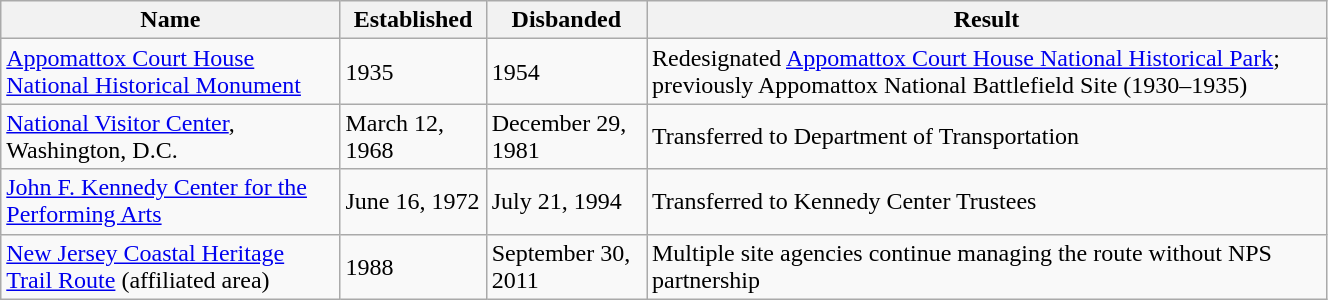<table class="wikitable" style="width:70%;">
<tr>
<th>Name</th>
<th>Established</th>
<th>Disbanded</th>
<th>Result</th>
</tr>
<tr>
<td><a href='#'>Appomattox Court House National Historical Monument</a></td>
<td>1935</td>
<td>1954</td>
<td>Redesignated <a href='#'>Appomattox Court House National Historical Park</a>; previously Appomattox National Battlefield Site (1930–1935)</td>
</tr>
<tr>
<td><a href='#'>National Visitor Center</a>, Washington, D.C.</td>
<td>March 12, 1968</td>
<td>December 29, 1981</td>
<td>Transferred to Department of Transportation</td>
</tr>
<tr>
<td><a href='#'>John F. Kennedy Center for the Performing Arts</a></td>
<td>June 16, 1972</td>
<td>July 21, 1994</td>
<td>Transferred to Kennedy Center Trustees</td>
</tr>
<tr>
<td><a href='#'>New Jersey Coastal Heritage Trail Route</a> (affiliated area)</td>
<td>1988</td>
<td>September 30, 2011</td>
<td>Multiple site agencies continue managing the route without NPS partnership</td>
</tr>
</table>
